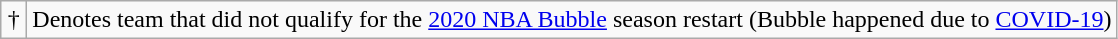<table class="wikitable">
<tr>
<td align=center width=10px>†</td>
<td>Denotes team that did not qualify for the <a href='#'>2020 NBA Bubble</a> season restart (Bubble happened due to <a href='#'>COVID-19</a>)</td>
</tr>
</table>
